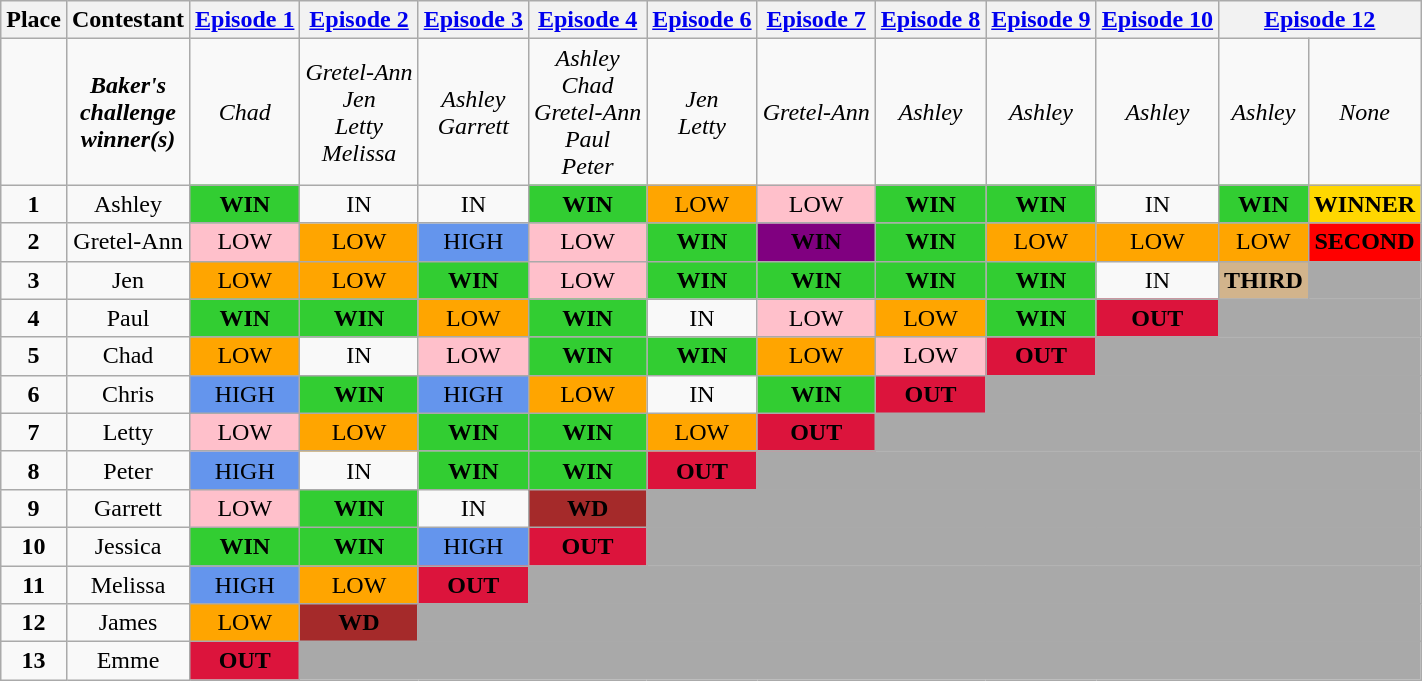<table class="wikitable plainrowheaders" style="text-align:center">
<tr>
<th scope="col">Place</th>
<th scope="col">Contestant</th>
<th scope="col"><a href='#'>Episode 1</a></th>
<th scope="col"><a href='#'>Episode 2</a></th>
<th scope="col"><a href='#'>Episode 3</a></th>
<th scope="col"><a href='#'>Episode 4</a><br></th>
<th scope="col"><a href='#'>Episode 6</a></th>
<th scope="col"><a href='#'>Episode 7</a></th>
<th scope="col"><a href='#'>Episode 8</a></th>
<th scope="col"><a href='#'>Episode 9</a></th>
<th scope="col"><a href='#'>Episode 10</a><br></th>
<th scope="col" colspan="2"><a href='#'>Episode 12</a></th>
</tr>
<tr>
<td scope="row"></td>
<td><strong><em>Baker's<br>challenge<br>winner(s)</em></strong></td>
<td><em>Chad</em></td>
<td><em>Gretel-Ann</em><br><em>Jen</em><br><em>Letty</em><br><em>Melissa</em></td>
<td><em>Ashley</em><br><em>Garrett</em></td>
<td><em>Ashley</em><br><em>Chad</em><br><em>Gretel-Ann</em><br><em>Paul</em><br><em>Peter</em></td>
<td><em>Jen</em><br><em>Letty</em></td>
<td><em>Gretel-Ann</em></td>
<td><em>Ashley</em></td>
<td><em>Ashley</em></td>
<td><em>Ashley</em></td>
<td><em>Ashley</em></td>
<td><em>None</em></td>
</tr>
<tr>
<td scope="row"><strong>1</strong></td>
<td>Ashley</td>
<td bgcolor="limegreen"><strong>WIN</strong></td>
<td>IN</td>
<td>IN</td>
<td bgcolor="limegreen"><strong>WIN</strong></td>
<td bgcolor="orange">LOW</td>
<td bgcolor="pink">LOW</td>
<td bgcolor="limegreen"><strong>WIN</strong></td>
<td bgcolor="limegreen"><strong>WIN</strong></td>
<td>IN</td>
<td bgcolor="limegreen"><strong>WIN</strong></td>
<td bgcolor="gold"><strong>WINNER</strong></td>
</tr>
<tr>
<td scope="row"><strong>2</strong></td>
<td>Gretel-Ann</td>
<td bgcolor="pink">LOW</td>
<td bgcolor="orange">LOW</td>
<td bgcolor="cornflowerblue">HIGH</td>
<td bgcolor="pink">LOW</td>
<td bgcolor="limegreen"><strong>WIN</strong></td>
<td bgcolor="purple"><span><strong>WIN</strong></span></td>
<td bgcolor="limegreen"><strong>WIN</strong></td>
<td bgcolor="orange">LOW</td>
<td bgcolor="orange">LOW</td>
<td bgcolor="orange">LOW</td>
<td bgcolor="RED"><strong>SECOND</strong></td>
</tr>
<tr>
<td scope="row"><strong>3</strong></td>
<td>Jen</td>
<td bgcolor="orange">LOW</td>
<td bgcolor="orange">LOW</td>
<td bgcolor="limegreen"><strong>WIN</strong></td>
<td bgcolor="pink">LOW</td>
<td bgcolor="limegreen"><strong>WIN</strong></td>
<td bgcolor="limegreen"><strong>WIN</strong></td>
<td bgcolor="limegreen"><strong>WIN</strong></td>
<td bgcolor="limegreen"><strong>WIN</strong></td>
<td>IN</td>
<td bgcolor="tan"><strong>THIRD</strong></td>
<td colspan="1" bgcolor="darkgray"></td>
</tr>
<tr>
<td scope="row"><strong>4</strong></td>
<td>Paul</td>
<td bgcolor="limegreen"><strong>WIN</strong></td>
<td bgcolor="limegreen"><strong>WIN</strong></td>
<td bgcolor="orange">LOW</td>
<td bgcolor="limegreen"><strong>WIN</strong></td>
<td>IN</td>
<td bgcolor="pink">LOW</td>
<td bgcolor="orange">LOW</td>
<td bgcolor="limegreen"><strong>WIN</strong></td>
<td bgcolor="crimson"><strong>OUT</strong></td>
<td colspan="2" bgcolor="darkgray"></td>
</tr>
<tr>
<td scope="row"><strong>5</strong></td>
<td>Chad</td>
<td bgcolor="orange">LOW</td>
<td>IN</td>
<td bgcolor="pink">LOW</td>
<td bgcolor="limegreen"><strong>WIN</strong></td>
<td bgcolor="limegreen"><strong>WIN</strong></td>
<td bgcolor="orange">LOW</td>
<td bgcolor="pink">LOW</td>
<td bgcolor="crimson"><strong>OUT</strong></td>
<td colspan="3" bgcolor="darkgray"></td>
</tr>
<tr>
<td scope="row"><strong>6</strong></td>
<td>Chris</td>
<td bgcolor="cornflowerblue">HIGH</td>
<td bgcolor="limegreen"><strong>WIN</strong></td>
<td bgcolor="cornflowerblue">HIGH</td>
<td bgcolor="orange">LOW</td>
<td>IN</td>
<td bgcolor="limegreen"><strong>WIN</strong></td>
<td bgcolor="crimson"><strong>OUT</strong></td>
<td colspan="4" bgcolor="darkgray"></td>
</tr>
<tr>
<td scope="row"><strong>7</strong></td>
<td>Letty</td>
<td bgcolor="pink">LOW</td>
<td bgcolor="orange">LOW</td>
<td bgcolor="limegreen"><strong>WIN</strong></td>
<td bgcolor="limegreen"><strong>WIN</strong></td>
<td bgcolor="orange">LOW</td>
<td bgcolor="crimson"><strong>OUT</strong></td>
<td colspan="5" bgcolor="darkgray"></td>
</tr>
<tr>
<td scope="row"><strong>8</strong></td>
<td>Peter</td>
<td bgcolor="cornflowerblue">HIGH</td>
<td>IN</td>
<td bgcolor="limegreen"><strong>WIN</strong></td>
<td bgcolor="limegreen"><strong>WIN</strong></td>
<td bgcolor="crimson"><strong>OUT</strong></td>
<td colspan="6" bgcolor="darkgray"></td>
</tr>
<tr>
<td scope="row"><strong>9</strong></td>
<td>Garrett</td>
<td bgcolor="pink">LOW</td>
<td bgcolor="limegreen"><strong>WIN</strong></td>
<td>IN</td>
<td bgcolor="brown"><strong>WD</strong></td>
<td colspan="7" bgcolor="darkgray"></td>
</tr>
<tr>
<td scope="row"><strong>10</strong></td>
<td>Jessica</td>
<td bgcolor="limegreen"><strong>WIN</strong></td>
<td bgcolor="limegreen"><strong>WIN</strong></td>
<td bgcolor="cornflowerblue">HIGH</td>
<td bgcolor="crimson"><strong>OUT</strong></td>
<td colspan="7" style="background:darkgrey;"></td>
</tr>
<tr>
<td scope="row"><strong>11</strong></td>
<td>Melissa</td>
<td bgcolor="cornflowerblue">HIGH</td>
<td bgcolor="orange">LOW</td>
<td bgcolor="crimson"><strong>OUT</strong></td>
<td colspan="8" style="background:darkgrey;"></td>
</tr>
<tr>
<td scope="row"><strong>12</strong></td>
<td>James</td>
<td bgcolor="orange">LOW</td>
<td bgcolor="brown"><strong>WD</strong></td>
<td colspan="9" style="background:darkgrey;"></td>
</tr>
<tr>
<td scope="row"><strong>13</strong></td>
<td>Emme</td>
<td bgcolor="crimson"><strong>OUT</strong></td>
<td colspan="10" style="background:darkgrey;"></td>
</tr>
</table>
